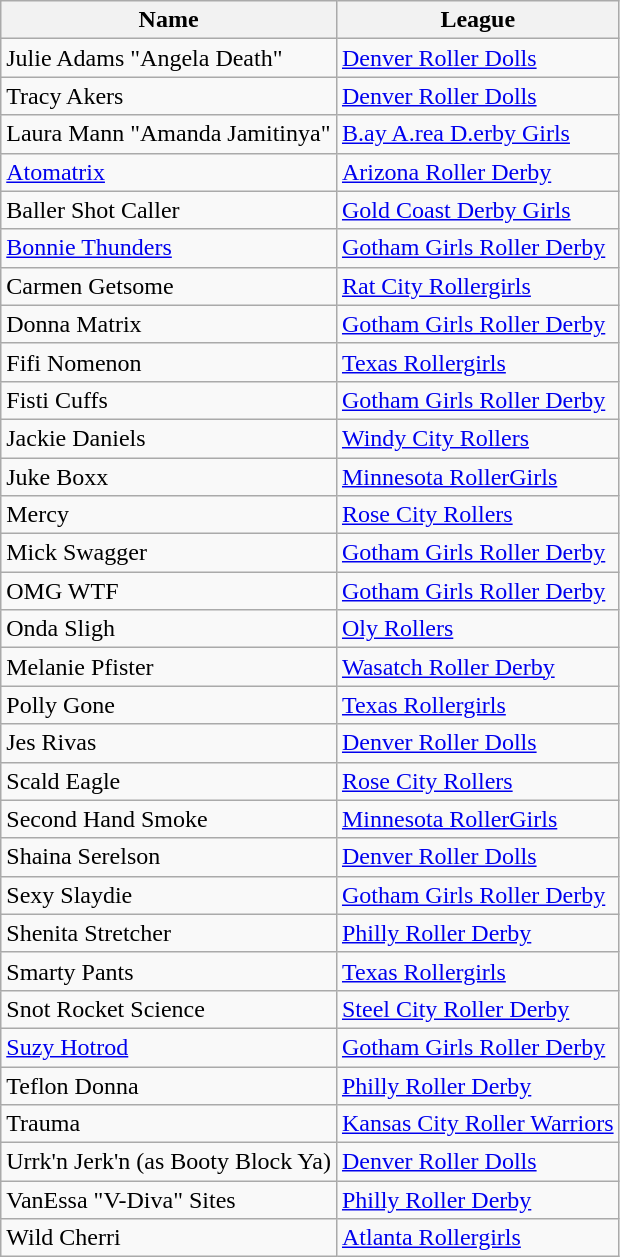<table class="wikitable sortable">
<tr>
<th>Name</th>
<th>League</th>
</tr>
<tr>
<td>Julie Adams "Angela Death"</td>
<td><a href='#'>Denver Roller Dolls</a></td>
</tr>
<tr>
<td>Tracy Akers</td>
<td><a href='#'>Denver Roller Dolls</a></td>
</tr>
<tr>
<td>Laura Mann "Amanda Jamitinya"</td>
<td><a href='#'>B.ay A.rea D.erby Girls</a></td>
</tr>
<tr>
<td><a href='#'>Atomatrix</a></td>
<td><a href='#'>Arizona Roller Derby</a></td>
</tr>
<tr>
<td>Baller Shot Caller</td>
<td><a href='#'>Gold Coast Derby Girls</a></td>
</tr>
<tr>
<td><a href='#'>Bonnie Thunders</a></td>
<td><a href='#'>Gotham Girls Roller Derby</a></td>
</tr>
<tr>
<td>Carmen Getsome</td>
<td><a href='#'>Rat City Rollergirls</a></td>
</tr>
<tr>
<td>Donna Matrix</td>
<td><a href='#'>Gotham Girls Roller Derby</a></td>
</tr>
<tr>
<td>Fifi Nomenon</td>
<td><a href='#'>Texas Rollergirls</a></td>
</tr>
<tr>
<td>Fisti Cuffs</td>
<td><a href='#'>Gotham Girls Roller Derby</a></td>
</tr>
<tr>
<td>Jackie Daniels</td>
<td><a href='#'>Windy City Rollers</a></td>
</tr>
<tr>
<td>Juke Boxx</td>
<td><a href='#'>Minnesota RollerGirls</a></td>
</tr>
<tr>
<td>Mercy</td>
<td><a href='#'>Rose City Rollers</a></td>
</tr>
<tr>
<td>Mick Swagger</td>
<td><a href='#'>Gotham Girls Roller Derby</a></td>
</tr>
<tr>
<td>OMG WTF</td>
<td><a href='#'>Gotham Girls Roller Derby</a></td>
</tr>
<tr>
<td>Onda Sligh</td>
<td><a href='#'>Oly Rollers</a></td>
</tr>
<tr>
<td>Melanie Pfister</td>
<td><a href='#'>Wasatch Roller Derby</a></td>
</tr>
<tr>
<td>Polly Gone</td>
<td><a href='#'>Texas Rollergirls</a></td>
</tr>
<tr>
<td>Jes Rivas</td>
<td><a href='#'>Denver Roller Dolls</a></td>
</tr>
<tr>
<td>Scald Eagle</td>
<td><a href='#'>Rose City Rollers</a></td>
</tr>
<tr>
<td>Second Hand Smoke</td>
<td><a href='#'>Minnesota RollerGirls</a></td>
</tr>
<tr>
<td>Shaina Serelson</td>
<td><a href='#'>Denver Roller Dolls</a></td>
</tr>
<tr>
<td>Sexy Slaydie</td>
<td><a href='#'>Gotham Girls Roller Derby</a></td>
</tr>
<tr>
<td>Shenita Stretcher</td>
<td><a href='#'>Philly Roller Derby</a></td>
</tr>
<tr>
<td>Smarty Pants</td>
<td><a href='#'>Texas Rollergirls</a></td>
</tr>
<tr>
<td>Snot Rocket Science</td>
<td><a href='#'>Steel City Roller Derby</a></td>
</tr>
<tr>
<td><a href='#'>Suzy Hotrod</a></td>
<td><a href='#'>Gotham Girls Roller Derby</a></td>
</tr>
<tr>
<td>Teflon Donna</td>
<td><a href='#'>Philly Roller Derby</a></td>
</tr>
<tr>
<td>Trauma</td>
<td><a href='#'>Kansas City Roller Warriors</a></td>
</tr>
<tr>
<td>Urrk'n Jerk'n (as Booty Block Ya)</td>
<td><a href='#'>Denver Roller Dolls</a></td>
</tr>
<tr>
<td>VanEssa "V-Diva" Sites</td>
<td><a href='#'>Philly Roller Derby</a></td>
</tr>
<tr>
<td>Wild Cherri</td>
<td><a href='#'>Atlanta Rollergirls</a></td>
</tr>
</table>
